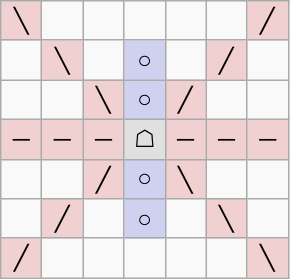<table border="1" class="wikitable">
<tr align=center>
<td width="20" style="background:#f0d0d0;">╲</td>
<td width="20"> </td>
<td width="20"> </td>
<td width="20"> </td>
<td width="20"> </td>
<td width="20"> </td>
<td width="20" style="background:#f0d0d0;">╱</td>
</tr>
<tr align=center>
<td> </td>
<td style="background:#f0d0d0;">╲</td>
<td> </td>
<td style="background:#d0d0f0;">○</td>
<td> </td>
<td style="background:#f0d0d0;">╱</td>
<td> </td>
</tr>
<tr align=center>
<td> </td>
<td> </td>
<td style="background:#f0d0d0;">╲</td>
<td style="background:#d0d0f0;">○</td>
<td style="background:#f0d0d0;">╱</td>
<td> </td>
<td> </td>
</tr>
<tr align=center>
<td style="background:#f0d0d0;">─</td>
<td style="background:#f0d0d0;">─</td>
<td style="background:#f0d0d0;">─</td>
<td style="background:#e0e0e0;">☖</td>
<td style="background:#f0d0d0;">─</td>
<td style="background:#f0d0d0;">─</td>
<td style="background:#f0d0d0;">─</td>
</tr>
<tr align=center>
<td> </td>
<td> </td>
<td style="background:#f0d0d0;">╱</td>
<td style="background:#d0d0f0;">○</td>
<td style="background:#f0d0d0;">╲</td>
<td> </td>
<td> </td>
</tr>
<tr align=center>
<td> </td>
<td style="background:#f0d0d0;">╱</td>
<td> </td>
<td style="background:#d0d0f0;">○</td>
<td> </td>
<td style="background:#f0d0d0;">╲</td>
<td> </td>
</tr>
<tr align=center>
<td style="background:#f0d0d0;">╱</td>
<td> </td>
<td> </td>
<td> </td>
<td> </td>
<td> </td>
<td style="background:#f0d0d0;">╲</td>
</tr>
</table>
